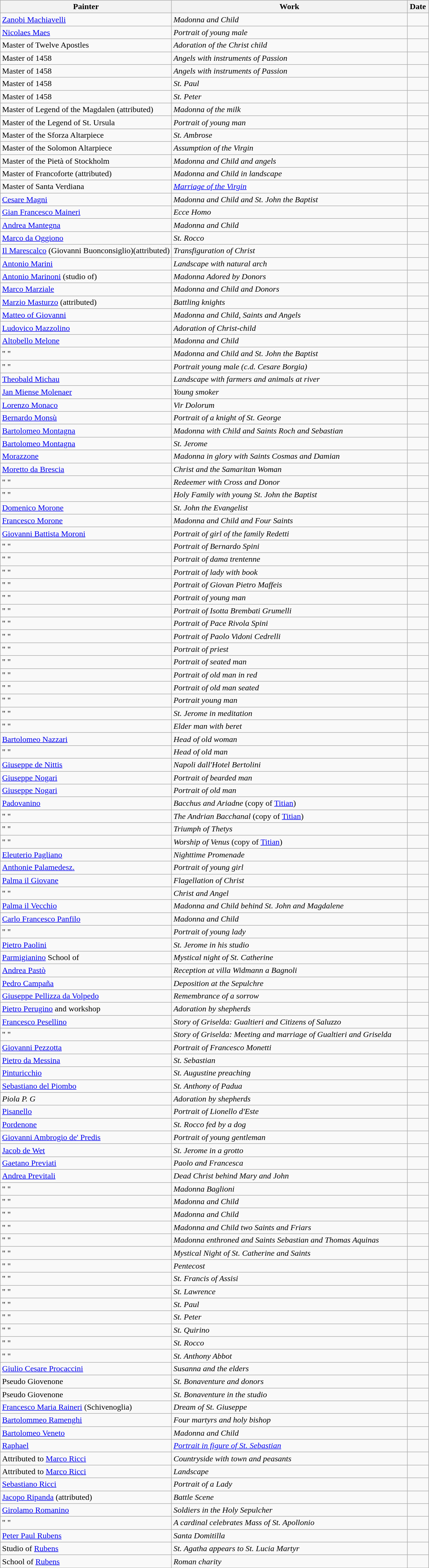<table class=wikitable>
<tr>
<th width="40%">Painter</th>
<th width="55%">Work</th>
<th width="5%">Date</th>
</tr>
<tr valign="top">
<td><a href='#'>Zanobi Machiavelli</a></td>
<td><em>Madonna and Child</em></td>
<td></td>
</tr>
<tr valign="top">
<td><a href='#'>Nicolaes Maes</a></td>
<td><em>Portrait of young male</em></td>
<td></td>
</tr>
<tr valign="top">
<td>Master of Twelve Apostles</td>
<td><em>Adoration of the Christ child</em></td>
<td></td>
</tr>
<tr valign="top">
<td>Master of 1458</td>
<td><em>Angels with instruments of Passion</em></td>
<td></td>
</tr>
<tr valign="top">
<td>Master of 1458</td>
<td><em>Angels with instruments of Passion</em></td>
<td></td>
</tr>
<tr valign="top">
<td>Master of 1458</td>
<td><em>St. Paul</em></td>
<td></td>
</tr>
<tr valign="top">
<td>Master of 1458</td>
<td><em>St. Peter</em></td>
<td></td>
</tr>
<tr valign="top">
<td>Master of Legend of the Magdalen (attributed)</td>
<td><em>Madonna of the milk</em></td>
<td></td>
</tr>
<tr valign="top">
<td>Master of the Legend of St. Ursula</td>
<td><em>Portrait of young man</em></td>
<td></td>
</tr>
<tr valign="top">
<td>Master of the Sforza Altarpiece</td>
<td><em>St. Ambrose</em></td>
<td></td>
</tr>
<tr valign="top">
<td>Master of the Solomon Altarpiece</td>
<td><em>Assumption of the Virgin</em></td>
<td></td>
</tr>
<tr valign="top">
<td>Master of the Pietà of Stockholm</td>
<td><em>Madonna and Child and angels</em></td>
<td></td>
</tr>
<tr valign="top">
<td>Master of Francoforte (attributed)</td>
<td><em>Madonna and Child in landscape</em></td>
<td></td>
</tr>
<tr valign="top">
<td>Master of Santa Verdiana</td>
<td><em><a href='#'>Marriage of the Virgin</a></em></td>
<td></td>
</tr>
<tr valign="top">
<td><a href='#'>Cesare Magni</a></td>
<td><em>Madonna and Child and St. John the Baptist</em></td>
<td></td>
</tr>
<tr valign="top">
<td><a href='#'>Gian Francesco Maineri</a></td>
<td><em>Ecce Homo</em></td>
<td></td>
</tr>
<tr valign="top">
<td><a href='#'>Andrea Mantegna</a></td>
<td><em>Madonna and Child</em></td>
<td></td>
</tr>
<tr valign="top">
<td><a href='#'>Marco da Oggiono</a></td>
<td><em>St. Rocco</em></td>
<td></td>
</tr>
<tr valign="top">
<td><a href='#'>Il Marescalco</a> (Giovanni Buonconsiglio)(attributed)</td>
<td><em>Transfiguration of Christ</em></td>
<td></td>
</tr>
<tr valign="top">
<td><a href='#'>Antonio Marini</a></td>
<td><em>Landscape with natural arch</em></td>
<td></td>
</tr>
<tr valign="top">
<td><a href='#'>Antonio Marinoni</a> (studio of)</td>
<td><em>Madonna Adored by Donors</em></td>
<td></td>
</tr>
<tr valign="top">
<td><a href='#'>Marco Marziale</a></td>
<td><em>Madonna and Child and Donors</em></td>
<td></td>
</tr>
<tr valign="top">
<td><a href='#'>Marzio Masturzo</a> (attributed)</td>
<td><em>Battling knights</em></td>
<td></td>
</tr>
<tr valign="top">
<td><a href='#'>Matteo of Giovanni</a></td>
<td><em>Madonna and Child, Saints and Angels</em></td>
<td></td>
</tr>
<tr valign="top">
<td><a href='#'>Ludovico Mazzolino</a></td>
<td><em>Adoration of Christ-child</em></td>
<td></td>
</tr>
<tr valign="top">
<td><a href='#'>Altobello Melone</a></td>
<td><em>Madonna and Child</em></td>
<td></td>
</tr>
<tr valign="top">
<td>" "</td>
<td><em>Madonna and Child and St. John the Baptist</em></td>
<td></td>
</tr>
<tr valign="top">
<td>" "</td>
<td><em>Portrait young male (c.d. Cesare Borgia)</em></td>
<td></td>
</tr>
<tr valign="top">
<td><a href='#'>Theobald Michau</a></td>
<td><em>Landscape with farmers and animals at river</em></td>
<td></td>
</tr>
<tr valign="top">
<td><a href='#'>Jan Miense Molenaer</a></td>
<td><em>Young smoker</em></td>
<td></td>
</tr>
<tr valign="top">
<td><a href='#'>Lorenzo Monaco</a></td>
<td><em>Vir Dolorum</em></td>
<td></td>
</tr>
<tr valign="top">
<td><a href='#'>Bernardo Monsù</a></td>
<td><em>Portrait of a knight of St. George</em></td>
<td></td>
</tr>
<tr valign="top">
<td><a href='#'>Bartolomeo Montagna</a></td>
<td><em>Madonna with Child and Saints Roch and Sebastian</em></td>
<td></td>
</tr>
<tr valign="top">
<td><a href='#'>Bartolomeo Montagna</a></td>
<td><em>St. Jerome</em></td>
<td></td>
</tr>
<tr valign="top">
<td><a href='#'>Morazzone</a></td>
<td><em>Madonna in glory with Saints Cosmas and Damian</em></td>
<td></td>
</tr>
<tr valign="top">
<td><a href='#'>Moretto da Brescia</a></td>
<td><em>Christ and the Samaritan Woman</em></td>
<td></td>
</tr>
<tr valign="top">
<td>" "</td>
<td><em>Redeemer with Cross and Donor</em></td>
<td></td>
</tr>
<tr valign="top">
<td>" "</td>
<td><em>Holy Family with young St. John the Baptist</em></td>
<td></td>
</tr>
<tr valign="top">
<td><a href='#'>Domenico Morone</a></td>
<td><em>St. John the Evangelist</em></td>
<td></td>
</tr>
<tr valign="top">
<td><a href='#'>Francesco Morone</a></td>
<td><em>Madonna and Child and Four Saints</em></td>
<td></td>
</tr>
<tr valign="top">
<td><a href='#'>Giovanni Battista Moroni</a></td>
<td><em>Portrait of girl of the family Redetti</em></td>
<td></td>
</tr>
<tr valign="top">
<td>" "</td>
<td><em>Portrait of Bernardo Spini</em></td>
<td></td>
</tr>
<tr valign="top">
<td>" "</td>
<td><em>Portrait of dama trentenne</em></td>
<td></td>
</tr>
<tr valign="top">
<td>" "</td>
<td><em>Portrait of lady with book</em></td>
<td></td>
</tr>
<tr valign="top">
<td>" "</td>
<td><em>Portrait of Giovan Pietro Maffeis</em></td>
<td></td>
</tr>
<tr valign="top">
<td>" "</td>
<td><em>Portrait of young man</em></td>
<td></td>
</tr>
<tr valign="top">
<td>" "</td>
<td><em>Portrait of Isotta Brembati Grumelli</em></td>
<td></td>
</tr>
<tr valign="top">
<td>" "</td>
<td><em>Portrait of Pace Rivola Spini</em></td>
<td></td>
</tr>
<tr valign="top">
<td>" "</td>
<td><em>Portrait of Paolo Vidoni Cedrelli</em></td>
<td></td>
</tr>
<tr valign="top">
<td>" "</td>
<td><em>Portrait of priest</em></td>
<td></td>
</tr>
<tr valign="top">
<td>" "</td>
<td><em>Portrait of seated man</em></td>
<td></td>
</tr>
<tr valign="top">
<td>" "</td>
<td><em>Portrait of old man in red</em></td>
<td></td>
</tr>
<tr valign="top">
<td>" "</td>
<td><em>Portrait of old man seated</em></td>
<td></td>
</tr>
<tr valign="top">
<td>" "</td>
<td><em>Portrait young man</em></td>
<td></td>
</tr>
<tr valign="top">
<td>" "</td>
<td><em>St. Jerome in meditation</em></td>
<td></td>
</tr>
<tr valign="top">
<td>" "</td>
<td><em>Elder man with beret</em></td>
<td></td>
</tr>
<tr valign="top">
<td><a href='#'>Bartolomeo Nazzari</a></td>
<td><em>Head of old woman</em></td>
<td></td>
</tr>
<tr valign="top">
<td>" "</td>
<td><em>Head of old man</em></td>
<td></td>
</tr>
<tr valign="top">
<td><a href='#'>Giuseppe de Nittis</a></td>
<td><em>Napoli dall'Hotel Bertolini</em></td>
<td></td>
</tr>
<tr valign="top">
<td><a href='#'>Giuseppe Nogari</a></td>
<td><em>Portrait of bearded man</em></td>
<td></td>
</tr>
<tr valign="top">
<td><a href='#'>Giuseppe Nogari</a></td>
<td><em>Portrait of old man</em></td>
<td></td>
</tr>
<tr valign="top">
<td><a href='#'>Padovanino</a></td>
<td><em>Bacchus and Ariadne</em> (copy of <a href='#'>Titian</a>)</td>
<td></td>
</tr>
<tr valign="top">
<td>" "</td>
<td><em>The Andrian Bacchanal</em> (copy of <a href='#'>Titian</a>)</td>
<td></td>
</tr>
<tr valign="top">
<td>" "</td>
<td><em>Triumph of Thetys</em></td>
<td></td>
</tr>
<tr valign="top">
<td>" "</td>
<td><em>Worship of Venus</em> (copy of <a href='#'>Titian</a>)</td>
<td></td>
</tr>
<tr valign="top">
<td><a href='#'>Eleuterio Pagliano</a></td>
<td><em>Nighttime Promenade</em></td>
<td></td>
</tr>
<tr valign="top">
<td><a href='#'>Anthonie Palamedesz.</a></td>
<td><em>Portrait of young girl</em></td>
<td></td>
</tr>
<tr valign="top">
<td><a href='#'>Palma il Giovane</a></td>
<td><em>Flagellation of Christ</em></td>
<td></td>
</tr>
<tr valign="top">
<td>" "</td>
<td><em>Christ and Angel</em></td>
<td></td>
</tr>
<tr valign="top">
<td><a href='#'>Palma il Vecchio</a></td>
<td><em>Madonna and Child behind St. John and Magdalene</em></td>
<td></td>
</tr>
<tr valign="top">
<td><a href='#'>Carlo Francesco Panfilo</a></td>
<td><em>Madonna and Child</em></td>
<td></td>
</tr>
<tr valign="top">
<td>" "</td>
<td><em>Portrait of young lady</em></td>
<td></td>
</tr>
<tr valign="top">
<td><a href='#'>Pietro Paolini</a></td>
<td><em>St. Jerome in his studio</em></td>
<td></td>
</tr>
<tr valign="top">
<td><a href='#'>Parmigianino</a> School of</td>
<td><em>Mystical night of St. Catherine</em></td>
<td></td>
</tr>
<tr valign="top">
<td><a href='#'>Andrea Pastò</a></td>
<td><em>Reception at villa Widmann a Bagnoli</em></td>
<td></td>
</tr>
<tr valign="top">
<td><a href='#'>Pedro Campaña</a></td>
<td><em>Deposition at the Sepulchre</em></td>
<td></td>
</tr>
<tr valign="top">
<td><a href='#'>Giuseppe Pellizza da Volpedo</a></td>
<td><em>Remembrance of a sorrow</em></td>
<td></td>
</tr>
<tr valign="top">
<td><a href='#'>Pietro Perugino</a> and workshop</td>
<td><em>Adoration by shepherds</em></td>
<td></td>
</tr>
<tr valign="top">
<td><a href='#'>Francesco Pesellino</a></td>
<td><em>Story of Griselda: Gualtieri and Citizens of Saluzzo</em></td>
<td></td>
</tr>
<tr valign="top">
<td>" "</td>
<td><em>Story of Griselda: Meeting and marriage of Gualtieri and Griselda</em></td>
<td></td>
</tr>
<tr valign="top">
<td><a href='#'>Giovanni Pezzotta</a></td>
<td><em>Portrait of Francesco Monetti</em></td>
<td></td>
</tr>
<tr valign="top">
<td><a href='#'>Pietro da Messina</a></td>
<td><em>St. Sebastian</em></td>
<td></td>
</tr>
<tr valign="top">
<td><a href='#'>Pinturicchio</a></td>
<td><em>St. Augustine preaching</em></td>
<td></td>
</tr>
<tr valign="top">
<td><a href='#'>Sebastiano del Piombo</a></td>
<td><em>St. Anthony of Padua</em></td>
<td></td>
</tr>
<tr valign="top">
<td><em>Piola P. G</em></td>
<td><em>Adoration by shepherds</em></td>
<td></td>
</tr>
<tr valign="top">
<td><a href='#'>Pisanello</a></td>
<td><em>Portrait of Lionello d'Este</em></td>
<td></td>
</tr>
<tr valign="top">
<td><a href='#'>Pordenone</a></td>
<td><em>St. Rocco fed by a dog</em></td>
<td></td>
</tr>
<tr valign="top">
<td><a href='#'>Giovanni Ambrogio de' Predis</a></td>
<td><em>Portrait of young gentleman</em></td>
<td></td>
</tr>
<tr valign="top">
<td><a href='#'>Jacob de Wet</a></td>
<td><em>St. Jerome in a grotto</em></td>
<td></td>
</tr>
<tr valign="top">
<td><a href='#'>Gaetano Previati</a></td>
<td><em>Paolo and Francesca</em></td>
<td></td>
</tr>
<tr valign="top">
<td><a href='#'>Andrea Previtali</a></td>
<td><em>Dead Christ behind Mary and John</em></td>
<td></td>
</tr>
<tr valign="top">
<td>" "</td>
<td><em>Madonna Baglioni</em></td>
<td></td>
</tr>
<tr valign="top">
<td>" "</td>
<td><em>Madonna and Child</em></td>
<td></td>
</tr>
<tr valign="top">
<td>" "</td>
<td><em>Madonna and Child</em></td>
<td></td>
</tr>
<tr valign="top">
<td>" "</td>
<td><em>Madonna and Child two Saints and Friars</em></td>
<td></td>
</tr>
<tr valign="top">
<td>" "</td>
<td><em>Madonna enthroned and Saints Sebastian and Thomas Aquinas</em></td>
<td></td>
</tr>
<tr valign="top">
<td>" "</td>
<td><em>Mystical Night of St. Catherine and Saints</em></td>
<td></td>
</tr>
<tr valign="top">
<td>" "</td>
<td><em>Pentecost</em></td>
<td></td>
</tr>
<tr valign="top">
<td>" "</td>
<td><em>St. Francis of Assisi</em></td>
<td></td>
</tr>
<tr valign="top">
<td>" "</td>
<td><em>St. Lawrence</em></td>
<td></td>
</tr>
<tr valign="top">
<td>" "</td>
<td><em>St. Paul</em></td>
<td></td>
</tr>
<tr valign="top">
<td>" "</td>
<td><em>St. Peter</em></td>
<td></td>
</tr>
<tr valign="top">
<td>" "</td>
<td><em>St. Quirino</em></td>
<td></td>
</tr>
<tr valign="top">
<td>" "</td>
<td><em>St. Rocco</em></td>
<td></td>
</tr>
<tr valign="top">
<td>" "</td>
<td><em>St. Anthony Abbot</em></td>
<td></td>
</tr>
<tr valign="top">
<td><a href='#'>Giulio Cesare Procaccini</a></td>
<td><em>Susanna and the elders</em></td>
<td></td>
</tr>
<tr valign="top">
<td>Pseudo Giovenone</td>
<td><em>St. Bonaventure and donors</em></td>
<td></td>
</tr>
<tr valign="top">
<td>Pseudo Giovenone</td>
<td><em>St. Bonaventure in the studio</em></td>
<td></td>
</tr>
<tr valign="top">
<td><a href='#'>Francesco Maria Raineri</a> (Schivenoglia)</td>
<td><em>Dream of St. Giuseppe</em></td>
<td></td>
</tr>
<tr valign="top">
<td><a href='#'>Bartolommeo Ramenghi</a></td>
<td><em>Four martyrs and holy bishop</em></td>
<td></td>
</tr>
<tr valign="top">
<td><a href='#'>Bartolomeo Veneto</a></td>
<td><em>Madonna and Child</em></td>
<td></td>
</tr>
<tr valign="top">
<td><a href='#'>Raphael</a></td>
<td><em><a href='#'>Portrait in figure of St. Sebastian</a></em></td>
<td></td>
</tr>
<tr valign="top">
<td>Attributed to <a href='#'>Marco Ricci</a></td>
<td><em>Countryside with town and peasants</em></td>
<td></td>
</tr>
<tr valign="top">
<td>Attributed to <a href='#'>Marco Ricci</a></td>
<td><em>Landscape </em></td>
<td></td>
</tr>
<tr valign="top">
<td><a href='#'>Sebastiano Ricci</a></td>
<td><em>Portrait of a Lady</em></td>
<td></td>
</tr>
<tr valign="top">
<td><a href='#'>Jacopo Ripanda</a> (attributed)</td>
<td><em>Battle Scene</em></td>
<td></td>
</tr>
<tr valign="top">
<td><a href='#'>Girolamo Romanino</a></td>
<td><em>Soldiers in the Holy Sepulcher</em></td>
<td></td>
</tr>
<tr valign="top">
<td>" "</td>
<td><em>A cardinal celebrates Mass of St. Apollonio</em></td>
<td></td>
</tr>
<tr valign="top">
<td><a href='#'>Peter Paul Rubens</a></td>
<td><em>Santa Domitilla</em></td>
<td></td>
</tr>
<tr valign="top">
<td>Studio of <a href='#'>Rubens</a></td>
<td><em>St. Agatha appears to St. Lucia Martyr</em></td>
<td></td>
</tr>
<tr valign="top">
<td>School of <a href='#'>Rubens</a></td>
<td><em>Roman charity</em></td>
<td></td>
</tr>
<tr valign="top">
</tr>
</table>
